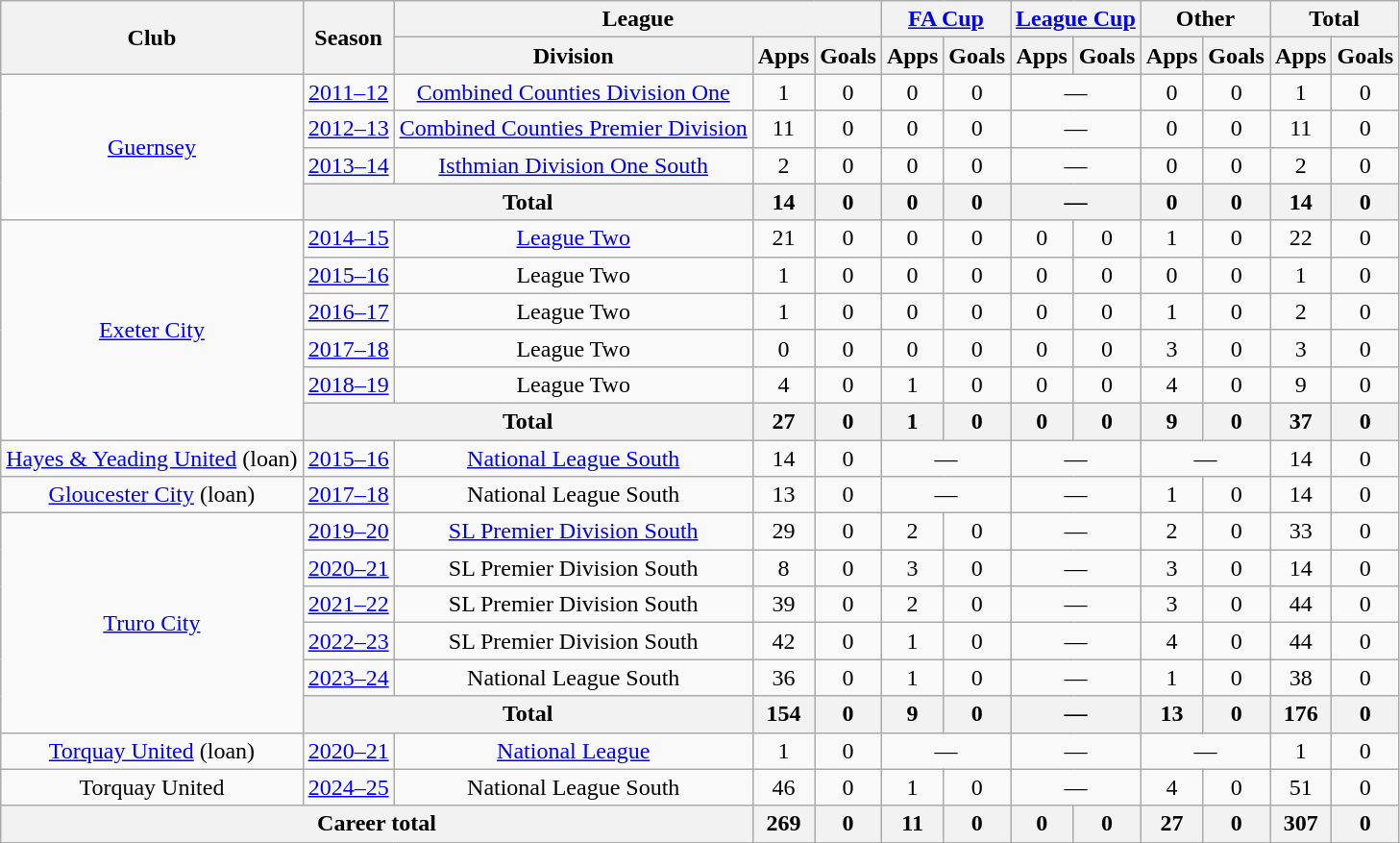<table class=wikitable style="text-align: center">
<tr>
<th rowspan=2>Club</th>
<th rowspan=2>Season</th>
<th colspan=3>League</th>
<th colspan=2><a href='#'>FA Cup</a></th>
<th colspan=2><a href='#'>League Cup</a></th>
<th colspan=2>Other</th>
<th colspan=2>Total</th>
</tr>
<tr>
<th>Division</th>
<th>Apps</th>
<th>Goals</th>
<th>Apps</th>
<th>Goals</th>
<th>Apps</th>
<th>Goals</th>
<th>Apps</th>
<th>Goals</th>
<th>Apps</th>
<th>Goals</th>
</tr>
<tr>
<td rowspan=4><a href='#'>Guernsey</a></td>
<td><a href='#'>2011–12</a></td>
<td><a href='#'>Combined Counties Division One</a></td>
<td>1</td>
<td>0</td>
<td>0</td>
<td>0</td>
<td colspan=2>—</td>
<td>0</td>
<td>0</td>
<td>1</td>
<td>0</td>
</tr>
<tr>
<td><a href='#'>2012–13</a></td>
<td><a href='#'>Combined Counties Premier Division</a></td>
<td>11</td>
<td>0</td>
<td>0</td>
<td>0</td>
<td colspan=2>—</td>
<td>0</td>
<td>0</td>
<td>11</td>
<td>0</td>
</tr>
<tr>
<td><a href='#'>2013–14</a></td>
<td><a href='#'>Isthmian Division One South</a></td>
<td>2</td>
<td>0</td>
<td>0</td>
<td>0</td>
<td colspan=2>—</td>
<td>0</td>
<td>0</td>
<td>2</td>
<td>0</td>
</tr>
<tr>
<th colspan=2>Total</th>
<th>14</th>
<th>0</th>
<th>0</th>
<th>0</th>
<th colspan=2>—</th>
<th>0</th>
<th>0</th>
<th>14</th>
<th>0</th>
</tr>
<tr>
<td rowspan=6><a href='#'>Exeter City</a></td>
<td><a href='#'>2014–15</a></td>
<td><a href='#'>League Two</a></td>
<td>21</td>
<td>0</td>
<td>0</td>
<td>0</td>
<td>0</td>
<td>0</td>
<td>1</td>
<td>0</td>
<td>22</td>
<td>0</td>
</tr>
<tr>
<td><a href='#'>2015–16</a></td>
<td>League Two</td>
<td>1</td>
<td>0</td>
<td>0</td>
<td>0</td>
<td>0</td>
<td>0</td>
<td>0</td>
<td>0</td>
<td>1</td>
<td>0</td>
</tr>
<tr>
<td><a href='#'>2016–17</a></td>
<td>League Two</td>
<td>1</td>
<td>0</td>
<td>0</td>
<td>0</td>
<td>0</td>
<td>0</td>
<td>1</td>
<td>0</td>
<td>2</td>
<td>0</td>
</tr>
<tr>
<td><a href='#'>2017–18</a></td>
<td>League Two</td>
<td>0</td>
<td>0</td>
<td>0</td>
<td>0</td>
<td>0</td>
<td>0</td>
<td>3</td>
<td>0</td>
<td>3</td>
<td>0</td>
</tr>
<tr>
<td><a href='#'>2018–19</a></td>
<td>League Two</td>
<td>4</td>
<td>0</td>
<td>1</td>
<td>0</td>
<td>0</td>
<td>0</td>
<td>4</td>
<td>0</td>
<td>9</td>
<td>0</td>
</tr>
<tr>
<th colspan=2>Total</th>
<th>27</th>
<th>0</th>
<th>1</th>
<th>0</th>
<th>0</th>
<th>0</th>
<th>9</th>
<th>0</th>
<th>37</th>
<th>0</th>
</tr>
<tr>
<td><a href='#'>Hayes & Yeading United</a> (loan)</td>
<td><a href='#'>2015–16</a></td>
<td><a href='#'>National League South</a></td>
<td>14</td>
<td>0</td>
<td colspan=2>—</td>
<td colspan=2>—</td>
<td colspan=2>—</td>
<td>14</td>
<td>0</td>
</tr>
<tr>
<td><a href='#'>Gloucester City</a> (loan)</td>
<td><a href='#'>2017–18</a></td>
<td>National League South</td>
<td>13</td>
<td>0</td>
<td colspan=2>—</td>
<td colspan=2>—</td>
<td>1</td>
<td>0</td>
<td>14</td>
<td>0</td>
</tr>
<tr>
<td rowspan=6><a href='#'>Truro City</a></td>
<td><a href='#'>2019–20</a></td>
<td><a href='#'>SL Premier Division South</a></td>
<td>29</td>
<td>0</td>
<td>2</td>
<td>0</td>
<td colspan=2>—</td>
<td>2</td>
<td>0</td>
<td>33</td>
<td>0</td>
</tr>
<tr>
<td><a href='#'>2020–21</a></td>
<td>SL Premier Division South</td>
<td>8</td>
<td>0</td>
<td>3</td>
<td>0</td>
<td colspan=2>—</td>
<td>3</td>
<td>0</td>
<td>14</td>
<td>0</td>
</tr>
<tr>
<td><a href='#'>2021–22</a></td>
<td>SL Premier Division South</td>
<td>39</td>
<td>0</td>
<td>2</td>
<td>0</td>
<td colspan=2>—</td>
<td>3</td>
<td>0</td>
<td>44</td>
<td>0</td>
</tr>
<tr>
<td><a href='#'>2022–23</a></td>
<td>SL Premier Division South</td>
<td>42</td>
<td>0</td>
<td>1</td>
<td>0</td>
<td colspan=2>—</td>
<td>4</td>
<td>0</td>
<td>44</td>
<td>0</td>
</tr>
<tr>
<td><a href='#'>2023–24</a></td>
<td>National League South</td>
<td>36</td>
<td>0</td>
<td>1</td>
<td>0</td>
<td colspan=2>—</td>
<td>1</td>
<td>0</td>
<td>38</td>
<td>0</td>
</tr>
<tr>
<th colspan=2>Total</th>
<th>154</th>
<th>0</th>
<th>9</th>
<th>0</th>
<th colspan=2>—</th>
<th>13</th>
<th>0</th>
<th>176</th>
<th>0</th>
</tr>
<tr>
<td><a href='#'>Torquay United</a> (loan)</td>
<td><a href='#'>2020–21</a></td>
<td><a href='#'>National League</a></td>
<td>1</td>
<td>0</td>
<td colspan=2>—</td>
<td colspan=2>—</td>
<td colspan=2>—</td>
<td>1</td>
<td>0</td>
</tr>
<tr>
<td>Torquay United</td>
<td><a href='#'>2024–25</a></td>
<td>National League South</td>
<td>46</td>
<td>0</td>
<td>1</td>
<td>0</td>
<td colspan=2>—</td>
<td>4</td>
<td>0</td>
<td>51</td>
<td>0</td>
</tr>
<tr>
<th colspan=3>Career total</th>
<th>269</th>
<th>0</th>
<th>11</th>
<th>0</th>
<th>0</th>
<th>0</th>
<th>27</th>
<th>0</th>
<th>307</th>
<th>0</th>
</tr>
</table>
